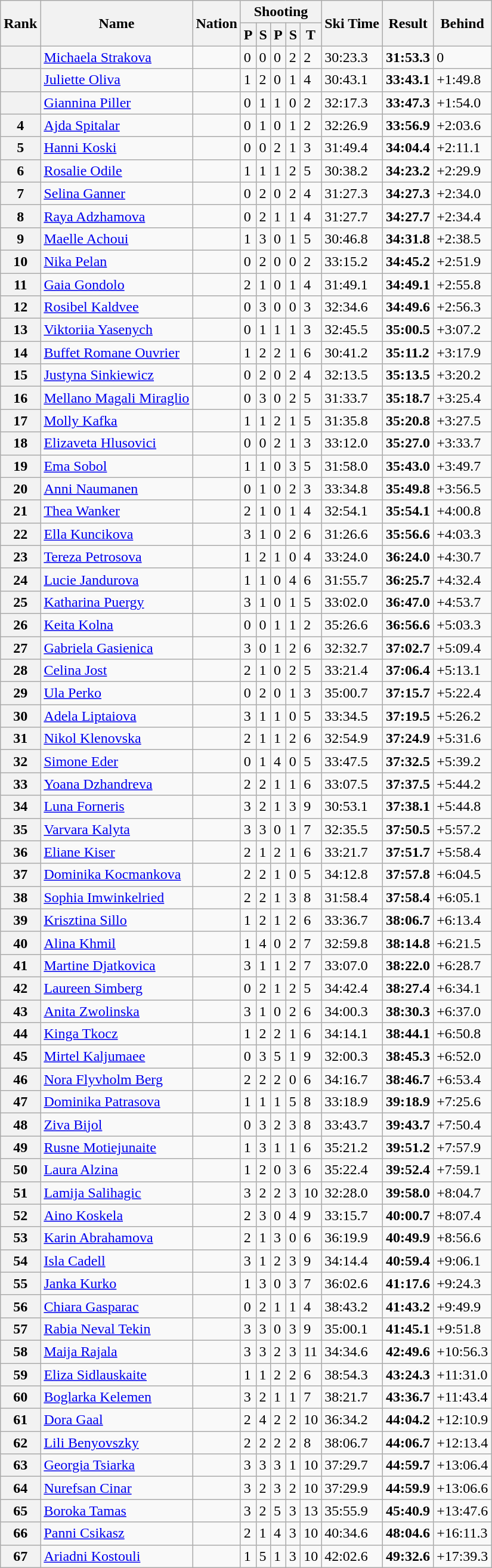<table class="wikitable sortable">
<tr>
<th rowspan="2">Rank</th>
<th rowspan="2">Name</th>
<th rowspan="2">Nation</th>
<th colspan="5">Shooting</th>
<th rowspan="2">Ski Time</th>
<th rowspan="2">Result</th>
<th rowspan="2">Behind</th>
</tr>
<tr>
<th>P</th>
<th>S</th>
<th>P</th>
<th>S</th>
<th>T</th>
</tr>
<tr>
<th></th>
<td><a href='#'>Michaela Strakova</a></td>
<td></td>
<td>0</td>
<td>0</td>
<td>0</td>
<td>2</td>
<td>2</td>
<td>30:23.3</td>
<td><strong>31:53.3</strong></td>
<td>0</td>
</tr>
<tr>
<th></th>
<td><a href='#'>Juliette Oliva</a></td>
<td></td>
<td>1</td>
<td>2</td>
<td>0</td>
<td>1</td>
<td>4</td>
<td>30:43.1</td>
<td><strong>33:43.1</strong></td>
<td>+1:49.8</td>
</tr>
<tr>
<th></th>
<td><a href='#'>Giannina Piller</a></td>
<td></td>
<td>0</td>
<td>1</td>
<td>1</td>
<td>0</td>
<td>2</td>
<td>32:17.3</td>
<td><strong>33:47.3</strong></td>
<td>+1:54.0</td>
</tr>
<tr>
<th>4</th>
<td><a href='#'>Ajda Spitalar</a></td>
<td></td>
<td>0</td>
<td>1</td>
<td>0</td>
<td>1</td>
<td>2</td>
<td>32:26.9</td>
<td><strong>33:56.9</strong></td>
<td>+2:03.6</td>
</tr>
<tr>
<th>5</th>
<td><a href='#'>Hanni Koski</a></td>
<td></td>
<td>0</td>
<td>0</td>
<td>2</td>
<td>1</td>
<td>3</td>
<td>31:49.4</td>
<td><strong>34:04.4</strong></td>
<td>+2:11.1</td>
</tr>
<tr>
<th>6</th>
<td><a href='#'>Rosalie Odile</a></td>
<td></td>
<td>1</td>
<td>1</td>
<td>1</td>
<td>2</td>
<td>5</td>
<td>30:38.2</td>
<td><strong>34:23.2</strong></td>
<td>+2:29.9</td>
</tr>
<tr>
<th>7</th>
<td><a href='#'>Selina Ganner</a></td>
<td></td>
<td>0</td>
<td>2</td>
<td>0</td>
<td>2</td>
<td>4</td>
<td>31:27.3</td>
<td><strong>34:27.3</strong></td>
<td>+2:34.0</td>
</tr>
<tr>
<th>8</th>
<td><a href='#'>Raya Adzhamova</a></td>
<td></td>
<td>0</td>
<td>2</td>
<td>1</td>
<td>1</td>
<td>4</td>
<td>31:27.7</td>
<td><strong>34:27.7</strong></td>
<td>+2:34.4</td>
</tr>
<tr>
<th>9</th>
<td><a href='#'>Maelle Achoui</a></td>
<td></td>
<td>1</td>
<td>3</td>
<td>0</td>
<td>1</td>
<td>5</td>
<td>30:46.8</td>
<td><strong>34:31.8</strong></td>
<td>+2:38.5</td>
</tr>
<tr>
<th>10</th>
<td><a href='#'>Nika Pelan</a></td>
<td></td>
<td>0</td>
<td>2</td>
<td>0</td>
<td>0</td>
<td>2</td>
<td>33:15.2</td>
<td><strong>34:45.2</strong></td>
<td>+2:51.9</td>
</tr>
<tr>
<th>11</th>
<td><a href='#'>Gaia Gondolo</a></td>
<td></td>
<td>2</td>
<td>1</td>
<td>0</td>
<td>1</td>
<td>4</td>
<td>31:49.1</td>
<td><strong>34:49.1</strong></td>
<td>+2:55.8</td>
</tr>
<tr>
<th>12</th>
<td><a href='#'>Rosibel Kaldvee</a></td>
<td></td>
<td>0</td>
<td>3</td>
<td>0</td>
<td>0</td>
<td>3</td>
<td>32:34.6</td>
<td><strong>34:49.6</strong></td>
<td>+2:56.3</td>
</tr>
<tr>
<th>13</th>
<td><a href='#'>Viktoriia Yasenych</a></td>
<td></td>
<td>0</td>
<td>1</td>
<td>1</td>
<td>1</td>
<td>3</td>
<td>32:45.5</td>
<td><strong>35:00.5</strong></td>
<td>+3:07.2</td>
</tr>
<tr>
<th>14</th>
<td><a href='#'>Buffet Romane Ouvrier</a></td>
<td></td>
<td>1</td>
<td>2</td>
<td>2</td>
<td>1</td>
<td>6</td>
<td>30:41.2</td>
<td><strong>35:11.2</strong></td>
<td>+3:17.9</td>
</tr>
<tr>
<th>15</th>
<td><a href='#'>Justyna Sinkiewicz</a></td>
<td></td>
<td>0</td>
<td>2</td>
<td>0</td>
<td>2</td>
<td>4</td>
<td>32:13.5</td>
<td><strong>35:13.5</strong></td>
<td>+3:20.2</td>
</tr>
<tr>
<th>16</th>
<td><a href='#'>Mellano Magali Miraglio</a></td>
<td></td>
<td>0</td>
<td>3</td>
<td>0</td>
<td>2</td>
<td>5</td>
<td>31:33.7</td>
<td><strong>35:18.7</strong></td>
<td>+3:25.4</td>
</tr>
<tr>
<th>17</th>
<td><a href='#'>Molly Kafka</a></td>
<td></td>
<td>1</td>
<td>1</td>
<td>2</td>
<td>1</td>
<td>5</td>
<td>31:35.8</td>
<td><strong>35:20.8</strong></td>
<td>+3:27.5</td>
</tr>
<tr>
<th>18</th>
<td><a href='#'>Elizaveta Hlusovici</a></td>
<td></td>
<td>0</td>
<td>0</td>
<td>2</td>
<td>1</td>
<td>3</td>
<td>33:12.0</td>
<td><strong>35:27.0</strong></td>
<td>+3:33.7</td>
</tr>
<tr>
<th>19</th>
<td><a href='#'>Ema Sobol</a></td>
<td></td>
<td>1</td>
<td>1</td>
<td>0</td>
<td>3</td>
<td>5</td>
<td>31:58.0</td>
<td><strong>35:43.0</strong></td>
<td>+3:49.7</td>
</tr>
<tr>
<th>20</th>
<td><a href='#'>Anni Naumanen</a></td>
<td></td>
<td>0</td>
<td>1</td>
<td>0</td>
<td>2</td>
<td>3</td>
<td>33:34.8</td>
<td><strong>35:49.8</strong></td>
<td>+3:56.5</td>
</tr>
<tr>
<th>21</th>
<td><a href='#'>Thea Wanker</a></td>
<td></td>
<td>2</td>
<td>1</td>
<td>0</td>
<td>1</td>
<td>4</td>
<td>32:54.1</td>
<td><strong>35:54.1</strong></td>
<td>+4:00.8</td>
</tr>
<tr>
<th>22</th>
<td><a href='#'>Ella Kuncikova</a></td>
<td></td>
<td>3</td>
<td>1</td>
<td>0</td>
<td>2</td>
<td>6</td>
<td>31:26.6</td>
<td><strong>35:56.6</strong></td>
<td>+4:03.3</td>
</tr>
<tr>
<th>23</th>
<td><a href='#'>Tereza Petrosova</a></td>
<td></td>
<td>1</td>
<td>2</td>
<td>1</td>
<td>0</td>
<td>4</td>
<td>33:24.0</td>
<td><strong>36:24.0</strong></td>
<td>+4:30.7</td>
</tr>
<tr>
<th>24</th>
<td><a href='#'>Lucie Jandurova</a></td>
<td></td>
<td>1</td>
<td>1</td>
<td>0</td>
<td>4</td>
<td>6</td>
<td>31:55.7</td>
<td><strong>36:25.7</strong></td>
<td>+4:32.4</td>
</tr>
<tr>
<th>25</th>
<td><a href='#'>Katharina Puergy</a></td>
<td></td>
<td>3</td>
<td>1</td>
<td>0</td>
<td>1</td>
<td>5</td>
<td>33:02.0</td>
<td><strong>36:47.0</strong></td>
<td>+4:53.7</td>
</tr>
<tr>
<th>26</th>
<td><a href='#'>Keita Kolna</a></td>
<td></td>
<td>0</td>
<td>0</td>
<td>1</td>
<td>1</td>
<td>2</td>
<td>35:26.6</td>
<td><strong>36:56.6</strong></td>
<td>+5:03.3</td>
</tr>
<tr>
<th>27</th>
<td><a href='#'>Gabriela Gasienica</a></td>
<td></td>
<td>3</td>
<td>0</td>
<td>1</td>
<td>2</td>
<td>6</td>
<td>32:32.7</td>
<td><strong>37:02.7</strong></td>
<td>+5:09.4</td>
</tr>
<tr>
<th>28</th>
<td><a href='#'>Celina Jost</a></td>
<td></td>
<td>2</td>
<td>1</td>
<td>0</td>
<td>2</td>
<td>5</td>
<td>33:21.4</td>
<td><strong>37:06.4</strong></td>
<td>+5:13.1</td>
</tr>
<tr>
<th>29</th>
<td><a href='#'>Ula Perko</a></td>
<td></td>
<td>0</td>
<td>2</td>
<td>0</td>
<td>1</td>
<td>3</td>
<td>35:00.7</td>
<td><strong>37:15.7</strong></td>
<td>+5:22.4</td>
</tr>
<tr>
<th>30</th>
<td><a href='#'>Adela Liptaiova</a></td>
<td></td>
<td>3</td>
<td>1</td>
<td>1</td>
<td>0</td>
<td>5</td>
<td>33:34.5</td>
<td><strong>37:19.5</strong></td>
<td>+5:26.2</td>
</tr>
<tr>
<th>31</th>
<td><a href='#'>Nikol Klenovska</a></td>
<td></td>
<td>2</td>
<td>1</td>
<td>1</td>
<td>2</td>
<td>6</td>
<td>32:54.9</td>
<td><strong>37:24.9</strong></td>
<td>+5:31.6</td>
</tr>
<tr>
<th>32</th>
<td><a href='#'>Simone Eder</a></td>
<td></td>
<td>0</td>
<td>1</td>
<td>4</td>
<td>0</td>
<td>5</td>
<td>33:47.5</td>
<td><strong>37:32.5</strong></td>
<td>+5:39.2</td>
</tr>
<tr>
<th>33</th>
<td><a href='#'>Yoana Dzhandreva</a></td>
<td></td>
<td>2</td>
<td>2</td>
<td>1</td>
<td>1</td>
<td>6</td>
<td>33:07.5</td>
<td><strong>37:37.5</strong></td>
<td>+5:44.2</td>
</tr>
<tr>
<th>34</th>
<td><a href='#'>Luna Forneris</a></td>
<td></td>
<td>3</td>
<td>2</td>
<td>1</td>
<td>3</td>
<td>9</td>
<td>30:53.1</td>
<td><strong>37:38.1</strong></td>
<td>+5:44.8</td>
</tr>
<tr>
<th>35</th>
<td><a href='#'>Varvara Kalyta</a></td>
<td></td>
<td>3</td>
<td>3</td>
<td>0</td>
<td>1</td>
<td>7</td>
<td>32:35.5</td>
<td><strong>37:50.5</strong></td>
<td>+5:57.2</td>
</tr>
<tr>
<th>36</th>
<td><a href='#'>Eliane Kiser</a></td>
<td></td>
<td>2</td>
<td>1</td>
<td>2</td>
<td>1</td>
<td>6</td>
<td>33:21.7</td>
<td><strong>37:51.7</strong></td>
<td>+5:58.4</td>
</tr>
<tr>
<th>37</th>
<td><a href='#'>Dominika Kocmankova</a></td>
<td></td>
<td>2</td>
<td>2</td>
<td>1</td>
<td>0</td>
<td>5</td>
<td>34:12.8</td>
<td><strong>37:57.8</strong></td>
<td>+6:04.5</td>
</tr>
<tr>
<th>38</th>
<td><a href='#'>Sophia Imwinkelried</a></td>
<td></td>
<td>2</td>
<td>2</td>
<td>1</td>
<td>3</td>
<td>8</td>
<td>31:58.4</td>
<td><strong>37:58.4</strong></td>
<td>+6:05.1</td>
</tr>
<tr>
<th>39</th>
<td><a href='#'>Krisztina Sillo</a></td>
<td></td>
<td>1</td>
<td>2</td>
<td>1</td>
<td>2</td>
<td>6</td>
<td>33:36.7</td>
<td><strong>38:06.7</strong></td>
<td>+6:13.4</td>
</tr>
<tr>
<th>40</th>
<td><a href='#'>Alina Khmil</a></td>
<td></td>
<td>1</td>
<td>4</td>
<td>0</td>
<td>2</td>
<td>7</td>
<td>32:59.8</td>
<td><strong>38:14.8</strong></td>
<td>+6:21.5</td>
</tr>
<tr>
<th>41</th>
<td><a href='#'>Martine Djatkovica</a></td>
<td></td>
<td>3</td>
<td>1</td>
<td>1</td>
<td>2</td>
<td>7</td>
<td>33:07.0</td>
<td><strong>38:22.0</strong></td>
<td>+6:28.7</td>
</tr>
<tr>
<th>42</th>
<td><a href='#'>Laureen Simberg</a></td>
<td></td>
<td>0</td>
<td>2</td>
<td>1</td>
<td>2</td>
<td>5</td>
<td>34:42.4</td>
<td><strong>38:27.4</strong></td>
<td>+6:34.1</td>
</tr>
<tr>
<th>43</th>
<td><a href='#'>Anita Zwolinska</a></td>
<td></td>
<td>3</td>
<td>1</td>
<td>0</td>
<td>2</td>
<td>6</td>
<td>34:00.3</td>
<td><strong>38:30.3</strong></td>
<td>+6:37.0</td>
</tr>
<tr>
<th>44</th>
<td><a href='#'>Kinga Tkocz</a></td>
<td></td>
<td>1</td>
<td>2</td>
<td>2</td>
<td>1</td>
<td>6</td>
<td>34:14.1</td>
<td><strong>38:44.1</strong></td>
<td>+6:50.8</td>
</tr>
<tr>
<th>45</th>
<td><a href='#'>Mirtel Kaljumaee</a></td>
<td></td>
<td>0</td>
<td>3</td>
<td>5</td>
<td>1</td>
<td>9</td>
<td>32:00.3</td>
<td><strong>38:45.3</strong></td>
<td>+6:52.0</td>
</tr>
<tr>
<th>46</th>
<td><a href='#'>Nora Flyvholm Berg</a></td>
<td></td>
<td>2</td>
<td>2</td>
<td>2</td>
<td>0</td>
<td>6</td>
<td>34:16.7</td>
<td><strong>38:46.7</strong></td>
<td>+6:53.4</td>
</tr>
<tr>
<th>47</th>
<td><a href='#'>Dominika Patrasova</a></td>
<td></td>
<td>1</td>
<td>1</td>
<td>1</td>
<td>5</td>
<td>8</td>
<td>33:18.9</td>
<td><strong>39:18.9</strong></td>
<td>+7:25.6</td>
</tr>
<tr>
<th>48</th>
<td><a href='#'>Ziva Bijol</a></td>
<td></td>
<td>0</td>
<td>3</td>
<td>2</td>
<td>3</td>
<td>8</td>
<td>33:43.7</td>
<td><strong>39:43.7</strong></td>
<td>+7:50.4</td>
</tr>
<tr>
<th>49</th>
<td><a href='#'>Rusne Motiejunaite</a></td>
<td></td>
<td>1</td>
<td>3</td>
<td>1</td>
<td>1</td>
<td>6</td>
<td>35:21.2</td>
<td><strong>39:51.2</strong></td>
<td>+7:57.9</td>
</tr>
<tr>
<th>50</th>
<td><a href='#'>Laura Alzina</a></td>
<td></td>
<td>1</td>
<td>2</td>
<td>0</td>
<td>3</td>
<td>6</td>
<td>35:22.4</td>
<td><strong>39:52.4</strong></td>
<td>+7:59.1</td>
</tr>
<tr>
<th>51</th>
<td><a href='#'>Lamija Salihagic</a></td>
<td></td>
<td>3</td>
<td>2</td>
<td>2</td>
<td>3</td>
<td>10</td>
<td>32:28.0</td>
<td><strong>39:58.0</strong></td>
<td>+8:04.7</td>
</tr>
<tr>
<th>52</th>
<td><a href='#'>Aino Koskela</a></td>
<td></td>
<td>2</td>
<td>3</td>
<td>0</td>
<td>4</td>
<td>9</td>
<td>33:15.7</td>
<td><strong>40:00.7</strong></td>
<td>+8:07.4</td>
</tr>
<tr>
<th>53</th>
<td><a href='#'>Karin Abrahamova</a></td>
<td></td>
<td>2</td>
<td>1</td>
<td>3</td>
<td>0</td>
<td>6</td>
<td>36:19.9</td>
<td><strong>40:49.9</strong></td>
<td>+8:56.6</td>
</tr>
<tr>
<th>54</th>
<td><a href='#'>Isla Cadell</a></td>
<td></td>
<td>3</td>
<td>1</td>
<td>2</td>
<td>3</td>
<td>9</td>
<td>34:14.4</td>
<td><strong>40:59.4</strong></td>
<td>+9:06.1</td>
</tr>
<tr>
<th>55</th>
<td><a href='#'>Janka Kurko</a></td>
<td></td>
<td>1</td>
<td>3</td>
<td>0</td>
<td>3</td>
<td>7</td>
<td>36:02.6</td>
<td><strong>41:17.6</strong></td>
<td>+9:24.3</td>
</tr>
<tr>
<th>56</th>
<td><a href='#'>Chiara Gasparac</a></td>
<td></td>
<td>0</td>
<td>2</td>
<td>1</td>
<td>1</td>
<td>4</td>
<td>38:43.2</td>
<td><strong>41:43.2</strong></td>
<td>+9:49.9</td>
</tr>
<tr>
<th>57</th>
<td><a href='#'>Rabia Neval Tekin</a></td>
<td></td>
<td>3</td>
<td>3</td>
<td>0</td>
<td>3</td>
<td>9</td>
<td>35:00.1</td>
<td><strong>41:45.1</strong></td>
<td>+9:51.8</td>
</tr>
<tr>
<th>58</th>
<td><a href='#'>Maija Rajala</a></td>
<td></td>
<td>3</td>
<td>3</td>
<td>2</td>
<td>3</td>
<td>11</td>
<td>34:34.6</td>
<td><strong>42:49.6</strong></td>
<td>+10:56.3</td>
</tr>
<tr>
<th>59</th>
<td><a href='#'>Eliza Sidlauskaite</a></td>
<td></td>
<td>1</td>
<td>1</td>
<td>2</td>
<td>2</td>
<td>6</td>
<td>38:54.3</td>
<td><strong>43:24.3</strong></td>
<td>+11:31.0</td>
</tr>
<tr>
<th>60</th>
<td><a href='#'>Boglarka Kelemen</a></td>
<td></td>
<td>3</td>
<td>2</td>
<td>1</td>
<td>1</td>
<td>7</td>
<td>38:21.7</td>
<td><strong>43:36.7</strong></td>
<td>+11:43.4</td>
</tr>
<tr>
<th>61</th>
<td><a href='#'>Dora Gaal</a></td>
<td></td>
<td>2</td>
<td>4</td>
<td>2</td>
<td>2</td>
<td>10</td>
<td>36:34.2</td>
<td><strong>44:04.2</strong></td>
<td>+12:10.9</td>
</tr>
<tr>
<th>62</th>
<td><a href='#'>Lili Benyovszky</a></td>
<td></td>
<td>2</td>
<td>2</td>
<td>2</td>
<td>2</td>
<td>8</td>
<td>38:06.7</td>
<td><strong>44:06.7</strong></td>
<td>+12:13.4</td>
</tr>
<tr>
<th>63</th>
<td><a href='#'>Georgia Tsiarka</a></td>
<td></td>
<td>3</td>
<td>3</td>
<td>3</td>
<td>1</td>
<td>10</td>
<td>37:29.7</td>
<td><strong>44:59.7</strong></td>
<td>+13:06.4</td>
</tr>
<tr>
<th>64</th>
<td><a href='#'>Nurefsan Cinar</a></td>
<td></td>
<td>3</td>
<td>2</td>
<td>3</td>
<td>2</td>
<td>10</td>
<td>37:29.9</td>
<td><strong>44:59.9</strong></td>
<td>+13:06.6</td>
</tr>
<tr>
<th>65</th>
<td><a href='#'>Boroka Tamas</a></td>
<td></td>
<td>3</td>
<td>2</td>
<td>5</td>
<td>3</td>
<td>13</td>
<td>35:55.9</td>
<td><strong>45:40.9</strong></td>
<td>+13:47.6</td>
</tr>
<tr>
<th>66</th>
<td><a href='#'>Panni Csikasz</a></td>
<td></td>
<td>2</td>
<td>1</td>
<td>4</td>
<td>3</td>
<td>10</td>
<td>40:34.6</td>
<td><strong>48:04.6</strong></td>
<td>+16:11.3</td>
</tr>
<tr>
<th>67</th>
<td><a href='#'>Ariadni Kostouli</a></td>
<td></td>
<td>1</td>
<td>5</td>
<td>1</td>
<td>3</td>
<td>10</td>
<td>42:02.6</td>
<td><strong>49:32.6</strong></td>
<td>+17:39.3</td>
</tr>
</table>
